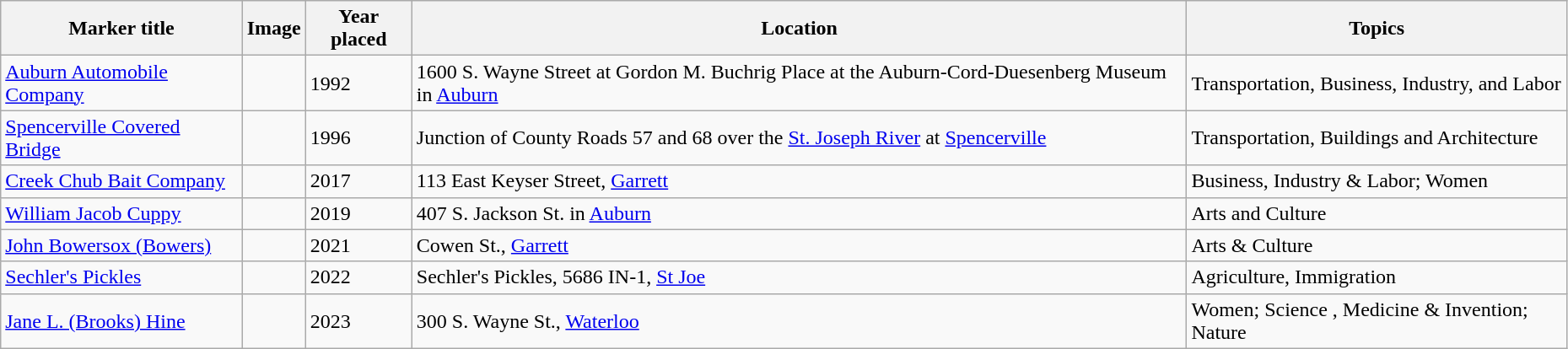<table class="wikitable sortable" style="width:98%">
<tr>
<th>Marker title</th>
<th class="unsortable">Image</th>
<th>Year placed</th>
<th>Location</th>
<th>Topics</th>
</tr>
<tr>
<td><a href='#'>Auburn Automobile Company</a></td>
<td></td>
<td>1992</td>
<td>1600 S. Wayne Street at Gordon M. Buchrig Place at the Auburn-Cord-Duesenberg Museum in <a href='#'>Auburn</a><br><small></small></td>
<td>Transportation, Business, Industry, and Labor</td>
</tr>
<tr ->
<td><a href='#'>Spencerville Covered Bridge</a></td>
<td></td>
<td>1996</td>
<td>Junction of County Roads 57 and 68 over the <a href='#'>St. Joseph River</a> at <a href='#'>Spencerville</a><br><small></small></td>
<td>Transportation, Buildings and Architecture</td>
</tr>
<tr -->
<td><a href='#'>Creek Chub Bait Company</a></td>
<td></td>
<td>2017</td>
<td>113 East Keyser Street, <a href='#'>Garrett</a></td>
<td>Business, Industry & Labor; Women</td>
</tr>
<tr>
<td><a href='#'>William Jacob Cuppy</a></td>
<td></td>
<td>2019</td>
<td>407 S. Jackson St. in <a href='#'>Auburn</a><br><small></small></td>
<td>Arts and Culture</td>
</tr>
<tr>
<td><a href='#'>John Bowersox (Bowers)</a></td>
<td></td>
<td>2021</td>
<td>Cowen St., <a href='#'>Garrett</a><br><small></small></td>
<td>Arts & Culture</td>
</tr>
<tr>
<td><a href='#'>Sechler's Pickles</a></td>
<td></td>
<td>2022</td>
<td>Sechler's Pickles, 5686 IN-1, <a href='#'>St Joe</a><br><small></small></td>
<td>Agriculture, Immigration</td>
</tr>
<tr>
<td><a href='#'>Jane L. (Brooks) Hine</a></td>
<td></td>
<td>2023</td>
<td>300 S. Wayne St., <a href='#'>Waterloo</a><br><small></small></td>
<td>Women; Science , Medicine & Invention; Nature</td>
</tr>
</table>
